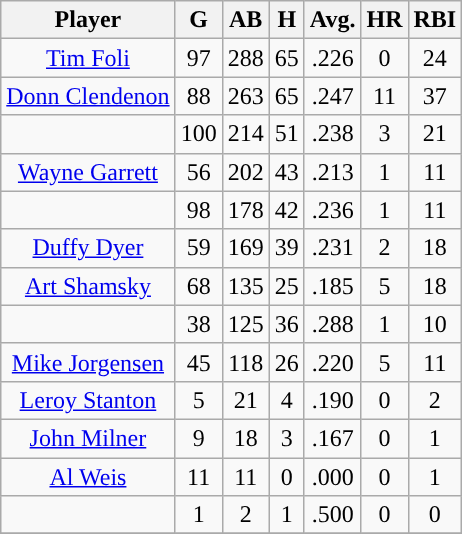<table class="wikitable sortable">
<tr>
<th>Player</th>
<th>G</th>
<th>AB</th>
<th>H</th>
<th>Avg.</th>
<th>HR</th>
<th>RBI</th>
</tr>
<tr align="center">
<td><a href='#'>Tim Foli</a></td>
<td>97</td>
<td>288</td>
<td>65</td>
<td>.226</td>
<td>0</td>
<td>24</td>
</tr>
<tr align=center>
<td><a href='#'>Donn Clendenon</a></td>
<td>88</td>
<td>263</td>
<td>65</td>
<td>.247</td>
<td>11</td>
<td>37</td>
</tr>
<tr align=center>
<td></td>
<td>100</td>
<td>214</td>
<td>51</td>
<td>.238</td>
<td>3</td>
<td>21</td>
</tr>
<tr align="center">
<td><a href='#'>Wayne Garrett</a></td>
<td>56</td>
<td>202</td>
<td>43</td>
<td>.213</td>
<td>1</td>
<td>11</td>
</tr>
<tr align=center>
<td></td>
<td>98</td>
<td>178</td>
<td>42</td>
<td>.236</td>
<td>1</td>
<td>11</td>
</tr>
<tr align="center">
<td><a href='#'>Duffy Dyer</a></td>
<td>59</td>
<td>169</td>
<td>39</td>
<td>.231</td>
<td>2</td>
<td>18</td>
</tr>
<tr align=center>
<td><a href='#'>Art Shamsky</a></td>
<td>68</td>
<td>135</td>
<td>25</td>
<td>.185</td>
<td>5</td>
<td>18</td>
</tr>
<tr align=center>
<td></td>
<td>38</td>
<td>125</td>
<td>36</td>
<td>.288</td>
<td>1</td>
<td>10</td>
</tr>
<tr align="center">
<td><a href='#'>Mike Jorgensen</a></td>
<td>45</td>
<td>118</td>
<td>26</td>
<td>.220</td>
<td>5</td>
<td>11</td>
</tr>
<tr align=center>
<td><a href='#'>Leroy Stanton</a></td>
<td>5</td>
<td>21</td>
<td>4</td>
<td>.190</td>
<td>0</td>
<td>2</td>
</tr>
<tr align=center>
<td><a href='#'>John Milner</a></td>
<td>9</td>
<td>18</td>
<td>3</td>
<td>.167</td>
<td>0</td>
<td>1</td>
</tr>
<tr align=center>
<td><a href='#'>Al Weis</a></td>
<td>11</td>
<td>11</td>
<td>0</td>
<td>.000</td>
<td>0</td>
<td>1</td>
</tr>
<tr align=center>
<td></td>
<td>1</td>
<td>2</td>
<td>1</td>
<td>.500</td>
<td>0</td>
<td>0</td>
</tr>
<tr align="center">
</tr>
</table>
